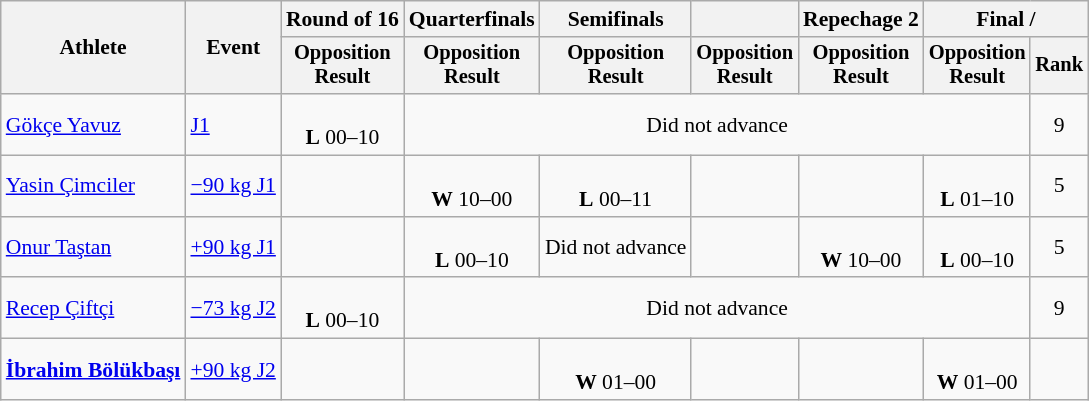<table class="wikitable" style="font-size:90%">
<tr>
<th rowspan="2">Athlete</th>
<th rowspan="2">Event</th>
<th>Round of 16</th>
<th>Quarterfinals</th>
<th>Semifinals</th>
<th></th>
<th>Repechage 2</th>
<th colspan="2">Final / </th>
</tr>
<tr style="font-size:95%">
<th>Opposition<br>Result</th>
<th>Opposition<br>Result</th>
<th>Opposition<br>Result</th>
<th>Opposition<br>Result</th>
<th>Opposition<br>Result</th>
<th>Opposition<br>Result</th>
<th>Rank</th>
</tr>
<tr align=center>
<td align=left><a href='#'>Gökçe Yavuz</a></td>
<td align=left><a href='#'> J1</a></td>
<td><br><strong>L</strong> 00–10</td>
<td colspan="5">Did not advance</td>
<td>9</td>
</tr>
<tr align=center>
<td align=left><a href='#'>Yasin Çimciler</a></td>
<td align=left><a href='#'>−90 kg J1</a></td>
<td></td>
<td><br><strong>W</strong> 10–00</td>
<td><br><strong>L</strong> 00–11</td>
<td></td>
<td></td>
<td><br><strong>L</strong> 01–10</td>
<td>5</td>
</tr>
<tr align=center>
<td align=left><a href='#'>Onur Taştan</a></td>
<td align=left><a href='#'>+90 kg J1</a></td>
<td></td>
<td><br><strong>L</strong> 00–10</td>
<td>Did not advance</td>
<td></td>
<td><br><strong>W</strong> 10–00</td>
<td><br><strong>L</strong> 00–10</td>
<td>5</td>
</tr>
<tr align=center>
<td align=left><a href='#'>Recep Çiftçi</a></td>
<td align=left><a href='#'>−73 kg J2</a></td>
<td><br><strong>L</strong> 00–10</td>
<td colspan="5">Did not advance</td>
<td>9</td>
</tr>
<tr align=center>
<td align=left><strong><a href='#'>İbrahim Bölükbaşı</a></strong></td>
<td align=left><a href='#'>+90 kg J2</a></td>
<td></td>
<td></td>
<td><br><strong>W</strong> 01–00</td>
<td></td>
<td></td>
<td><br><strong>W</strong> 01–00</td>
<td></td>
</tr>
</table>
